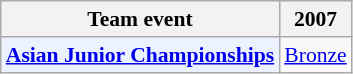<table class="wikitable" style="font-size: 90%; text-align:center">
<tr>
<th>Team event</th>
<th>2007</th>
</tr>
<tr>
<td bgcolor="#ECF2FF"; align="left"><strong><a href='#'>Asian Junior Championships</a></strong></td>
<td> <a href='#'>Bronze</a></td>
</tr>
</table>
